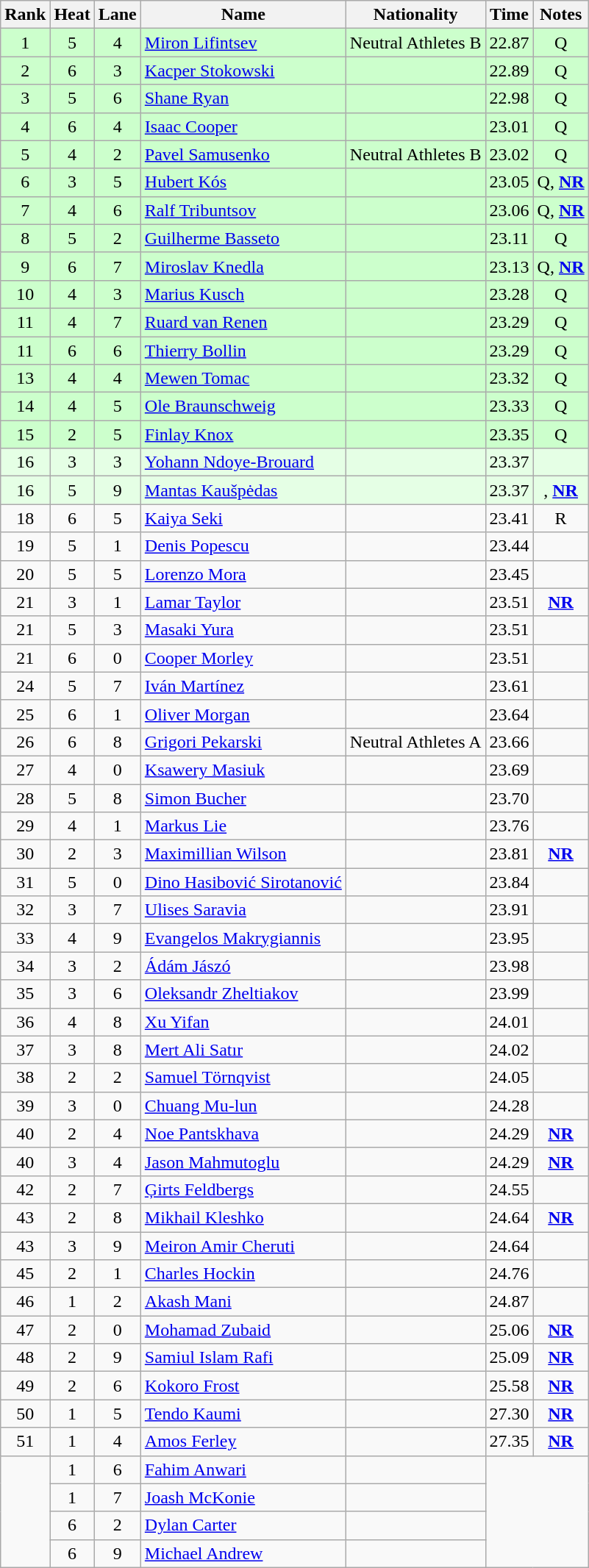<table class="wikitable sortable" style="text-align:center">
<tr>
<th>Rank</th>
<th>Heat</th>
<th>Lane</th>
<th>Name</th>
<th>Nationality</th>
<th>Time</th>
<th>Notes</th>
</tr>
<tr bgcolor=ccffcc>
<td>1</td>
<td>5</td>
<td>4</td>
<td align=left><a href='#'>Miron Lifintsev</a></td>
<td align=left> Neutral Athletes B</td>
<td>22.87</td>
<td>Q</td>
</tr>
<tr bgcolor=ccffcc>
<td>2</td>
<td>6</td>
<td>3</td>
<td align=left><a href='#'>Kacper Stokowski</a></td>
<td align=left></td>
<td>22.89</td>
<td>Q</td>
</tr>
<tr bgcolor=ccffcc>
<td>3</td>
<td>5</td>
<td>6</td>
<td align=left><a href='#'> Shane Ryan</a></td>
<td align=left></td>
<td>22.98</td>
<td>Q</td>
</tr>
<tr bgcolor=ccffcc>
<td>4</td>
<td>6</td>
<td>4</td>
<td align=left><a href='#'>Isaac Cooper</a></td>
<td align=left></td>
<td>23.01</td>
<td>Q</td>
</tr>
<tr bgcolor=ccffcc>
<td>5</td>
<td>4</td>
<td>2</td>
<td align=left><a href='#'>Pavel Samusenko</a></td>
<td align=left> Neutral Athletes B</td>
<td>23.02</td>
<td>Q</td>
</tr>
<tr bgcolor=ccffcc>
<td>6</td>
<td>3</td>
<td>5</td>
<td align=left><a href='#'>Hubert Kós</a></td>
<td align=left></td>
<td>23.05</td>
<td>Q, <strong><a href='#'>NR</a></strong></td>
</tr>
<tr bgcolor=ccffcc>
<td>7</td>
<td>4</td>
<td>6</td>
<td align=left><a href='#'>Ralf Tribuntsov</a></td>
<td align=left></td>
<td>23.06</td>
<td>Q, <strong><a href='#'>NR</a></strong></td>
</tr>
<tr bgcolor=ccffcc>
<td>8</td>
<td>5</td>
<td>2</td>
<td align=left><a href='#'>Guilherme Basseto</a></td>
<td align=left></td>
<td>23.11</td>
<td>Q</td>
</tr>
<tr bgcolor=ccffcc>
<td>9</td>
<td>6</td>
<td>7</td>
<td align=left><a href='#'>Miroslav Knedla</a></td>
<td align=left></td>
<td>23.13</td>
<td>Q, <strong><a href='#'>NR</a></strong></td>
</tr>
<tr bgcolor=ccffcc>
<td>10</td>
<td>4</td>
<td>3</td>
<td align=left><a href='#'>Marius Kusch</a></td>
<td align=left></td>
<td>23.28</td>
<td>Q</td>
</tr>
<tr bgcolor=ccffcc>
<td>11</td>
<td>4</td>
<td>7</td>
<td align=left><a href='#'>Ruard van Renen</a></td>
<td align=left></td>
<td>23.29</td>
<td>Q</td>
</tr>
<tr bgcolor=ccffcc>
<td>11</td>
<td>6</td>
<td>6</td>
<td align=left><a href='#'>Thierry Bollin</a></td>
<td align=left></td>
<td>23.29</td>
<td>Q</td>
</tr>
<tr bgcolor=ccffcc>
<td>13</td>
<td>4</td>
<td>4</td>
<td align=left><a href='#'>Mewen Tomac</a></td>
<td align=left></td>
<td>23.32</td>
<td>Q</td>
</tr>
<tr bgcolor=ccffcc>
<td>14</td>
<td>4</td>
<td>5</td>
<td align=left><a href='#'>Ole Braunschweig</a></td>
<td align=left></td>
<td>23.33</td>
<td>Q</td>
</tr>
<tr bgcolor=ccffcc>
<td>15</td>
<td>2</td>
<td>5</td>
<td align=left><a href='#'>Finlay Knox</a></td>
<td align=left></td>
<td>23.35</td>
<td>Q</td>
</tr>
<tr bgcolor=e5ffe5>
<td>16</td>
<td>3</td>
<td>3</td>
<td align=left><a href='#'>Yohann Ndoye-Brouard</a></td>
<td align=left></td>
<td>23.37</td>
<td></td>
</tr>
<tr bgcolor=e5ffe5>
<td>16</td>
<td>5</td>
<td>9</td>
<td align=left><a href='#'>Mantas Kaušpėdas</a></td>
<td align=left></td>
<td>23.37</td>
<td>, <strong><a href='#'>NR</a></strong></td>
</tr>
<tr>
<td>18</td>
<td>6</td>
<td>5</td>
<td align=left><a href='#'>Kaiya Seki</a></td>
<td align=left></td>
<td>23.41</td>
<td>R</td>
</tr>
<tr>
<td>19</td>
<td>5</td>
<td>1</td>
<td align=left><a href='#'>Denis Popescu</a></td>
<td align=left></td>
<td>23.44</td>
<td></td>
</tr>
<tr>
<td>20</td>
<td>5</td>
<td>5</td>
<td align=left><a href='#'>Lorenzo Mora</a></td>
<td align=left></td>
<td>23.45</td>
<td></td>
</tr>
<tr>
<td>21</td>
<td>3</td>
<td>1</td>
<td align=left><a href='#'>Lamar Taylor</a></td>
<td align=left></td>
<td>23.51</td>
<td><strong><a href='#'>NR</a></strong></td>
</tr>
<tr>
<td>21</td>
<td>5</td>
<td>3</td>
<td align=left><a href='#'>Masaki Yura</a></td>
<td align=left></td>
<td>23.51</td>
<td></td>
</tr>
<tr>
<td>21</td>
<td>6</td>
<td>0</td>
<td align=left><a href='#'>Cooper Morley</a></td>
<td align=left></td>
<td>23.51</td>
<td></td>
</tr>
<tr>
<td>24</td>
<td>5</td>
<td>7</td>
<td align=left><a href='#'>Iván Martínez</a></td>
<td align=left></td>
<td>23.61</td>
<td></td>
</tr>
<tr>
<td>25</td>
<td>6</td>
<td>1</td>
<td align=left><a href='#'>Oliver Morgan</a></td>
<td align=left></td>
<td>23.64</td>
<td></td>
</tr>
<tr>
<td>26</td>
<td>6</td>
<td>8</td>
<td align=left><a href='#'>Grigori Pekarski</a></td>
<td align=left> Neutral Athletes A</td>
<td>23.66</td>
<td></td>
</tr>
<tr>
<td>27</td>
<td>4</td>
<td>0</td>
<td align=left><a href='#'>Ksawery Masiuk</a></td>
<td align=left></td>
<td>23.69</td>
<td></td>
</tr>
<tr>
<td>28</td>
<td>5</td>
<td>8</td>
<td align=left><a href='#'>Simon Bucher</a></td>
<td align=left></td>
<td>23.70</td>
<td></td>
</tr>
<tr>
<td>29</td>
<td>4</td>
<td>1</td>
<td align=left><a href='#'>Markus Lie</a></td>
<td align=left></td>
<td>23.76</td>
<td></td>
</tr>
<tr>
<td>30</td>
<td>2</td>
<td>3</td>
<td align=left><a href='#'>Maximillian Wilson</a></td>
<td align=left></td>
<td>23.81</td>
<td><strong><a href='#'>NR</a></strong></td>
</tr>
<tr>
<td>31</td>
<td>5</td>
<td>0</td>
<td align=left><a href='#'>Dino Hasibović Sirotanović </a></td>
<td align=left></td>
<td>23.84</td>
<td></td>
</tr>
<tr>
<td>32</td>
<td>3</td>
<td>7</td>
<td align=left><a href='#'>Ulises Saravia</a></td>
<td align=left></td>
<td>23.91</td>
<td></td>
</tr>
<tr>
<td>33</td>
<td>4</td>
<td>9</td>
<td align=left><a href='#'>Evangelos Makrygiannis</a></td>
<td align=left></td>
<td>23.95</td>
<td></td>
</tr>
<tr>
<td>34</td>
<td>3</td>
<td>2</td>
<td align=left><a href='#'>Ádám Jászó</a></td>
<td align=left></td>
<td>23.98</td>
<td></td>
</tr>
<tr>
<td>35</td>
<td>3</td>
<td>6</td>
<td align=left><a href='#'>Oleksandr Zheltiakov</a></td>
<td align=left></td>
<td>23.99</td>
<td></td>
</tr>
<tr>
<td>36</td>
<td>4</td>
<td>8</td>
<td align=left><a href='#'>Xu Yifan</a></td>
<td align=left></td>
<td>24.01</td>
<td></td>
</tr>
<tr>
<td>37</td>
<td>3</td>
<td>8</td>
<td align=left><a href='#'>Mert Ali Satır</a></td>
<td align=left></td>
<td>24.02</td>
<td></td>
</tr>
<tr>
<td>38</td>
<td>2</td>
<td>2</td>
<td align=left><a href='#'>Samuel Törnqvist</a></td>
<td align=left></td>
<td>24.05</td>
<td></td>
</tr>
<tr>
<td>39</td>
<td>3</td>
<td>0</td>
<td align=left><a href='#'>Chuang Mu-lun</a></td>
<td align=left></td>
<td>24.28</td>
<td></td>
</tr>
<tr>
<td>40</td>
<td>2</td>
<td>4</td>
<td align=left><a href='#'>Noe Pantskhava</a></td>
<td align=left></td>
<td>24.29</td>
<td><strong><a href='#'>NR</a></strong></td>
</tr>
<tr>
<td>40</td>
<td>3</td>
<td>4</td>
<td align=left><a href='#'>Jason Mahmutoglu</a></td>
<td align=left></td>
<td>24.29</td>
<td><strong><a href='#'>NR</a></strong></td>
</tr>
<tr>
<td>42</td>
<td>2</td>
<td>7</td>
<td align=left><a href='#'>Ģirts Feldbergs</a></td>
<td align=left></td>
<td>24.55</td>
<td></td>
</tr>
<tr>
<td>43</td>
<td>2</td>
<td>8</td>
<td align=left><a href='#'>Mikhail Kleshko</a></td>
<td align=left></td>
<td>24.64</td>
<td><strong><a href='#'>NR</a></strong></td>
</tr>
<tr>
<td>43</td>
<td>3</td>
<td>9</td>
<td align=left><a href='#'>Meiron Amir Cheruti</a></td>
<td align=left></td>
<td>24.64</td>
<td></td>
</tr>
<tr>
<td>45</td>
<td>2</td>
<td>1</td>
<td align=left><a href='#'>Charles Hockin</a></td>
<td align=left></td>
<td>24.76</td>
<td></td>
</tr>
<tr>
<td>46</td>
<td>1</td>
<td>2</td>
<td align=left><a href='#'>Akash Mani</a></td>
<td align=left></td>
<td>24.87</td>
<td></td>
</tr>
<tr>
<td>47</td>
<td>2</td>
<td>0</td>
<td align=left><a href='#'>Mohamad Zubaid</a></td>
<td align=left></td>
<td>25.06</td>
<td><strong><a href='#'>NR</a></strong></td>
</tr>
<tr>
<td>48</td>
<td>2</td>
<td>9</td>
<td align=left><a href='#'>Samiul Islam Rafi</a></td>
<td align=left></td>
<td>25.09</td>
<td><strong><a href='#'>NR</a></strong></td>
</tr>
<tr>
<td>49</td>
<td>2</td>
<td>6</td>
<td align=left><a href='#'>Kokoro Frost</a></td>
<td align=left></td>
<td>25.58</td>
<td><strong><a href='#'>NR</a></strong></td>
</tr>
<tr>
<td>50</td>
<td>1</td>
<td>5</td>
<td align=left><a href='#'>Tendo Kaumi</a></td>
<td align=left></td>
<td>27.30</td>
<td><strong><a href='#'>NR</a></strong></td>
</tr>
<tr>
<td>51</td>
<td>1</td>
<td>4</td>
<td align=left><a href='#'>Amos Ferley</a></td>
<td align=left></td>
<td>27.35</td>
<td><strong><a href='#'>NR</a></strong></td>
</tr>
<tr>
<td rowspan=4></td>
<td>1</td>
<td>6</td>
<td align=left><a href='#'>Fahim Anwari</a></td>
<td align=left></td>
<td colspan=2 rowspan=4></td>
</tr>
<tr>
<td>1</td>
<td>7</td>
<td align=left><a href='#'>Joash McKonie</a></td>
<td align=left></td>
</tr>
<tr>
<td>6</td>
<td>2</td>
<td align=left><a href='#'>Dylan Carter</a></td>
<td align=left></td>
</tr>
<tr>
<td>6</td>
<td>9</td>
<td align=left><a href='#'>Michael Andrew</a></td>
<td align=left></td>
</tr>
</table>
